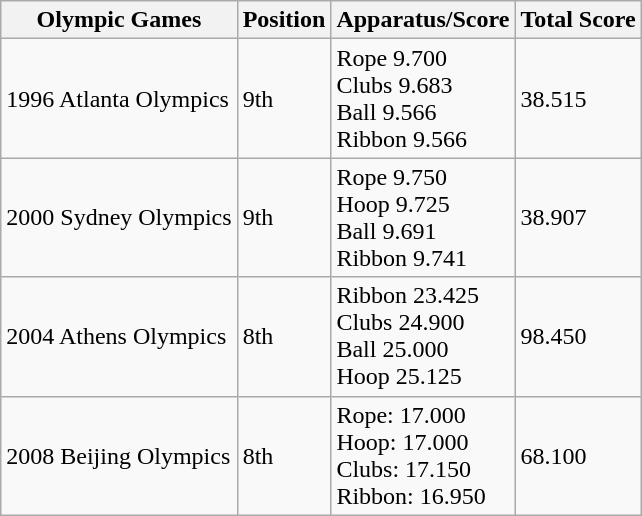<table class="wikitable">
<tr>
<th>Olympic Games</th>
<th>Position</th>
<th>Apparatus/Score</th>
<th>Total Score</th>
</tr>
<tr>
<td>1996 Atlanta Olympics</td>
<td>9th</td>
<td>Rope 9.700<br>Clubs 9.683<br>Ball 9.566<br>Ribbon 9.566</td>
<td>38.515</td>
</tr>
<tr>
<td>2000 Sydney Olympics</td>
<td>9th</td>
<td>Rope 9.750<br>Hoop 9.725<br>Ball 9.691<br>Ribbon 9.741</td>
<td>38.907</td>
</tr>
<tr>
<td>2004 Athens Olympics</td>
<td>8th</td>
<td>Ribbon 23.425<br>Clubs 24.900<br>Ball 25.000<br>Hoop 25.125</td>
<td>98.450</td>
</tr>
<tr>
<td>2008 Beijing Olympics</td>
<td>8th</td>
<td>Rope: 17.000<br>Hoop: 17.000<br>Clubs: 17.150<br>Ribbon: 16.950</td>
<td>68.100</td>
</tr>
</table>
